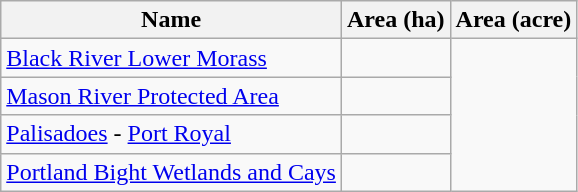<table class="wikitable sortable">
<tr>
<th scope="col" align=left>Name</th>
<th scope="col">Area (ha)</th>
<th scope="col">Area (acre)</th>
</tr>
<tr ---->
<td><a href='#'>Black River Lower Morass</a></td>
<td></td>
</tr>
<tr ---->
<td><a href='#'>Mason River Protected Area</a></td>
<td></td>
</tr>
<tr ---->
<td><a href='#'>Palisadoes</a> - <a href='#'>Port Royal</a></td>
<td></td>
</tr>
<tr ---->
<td><a href='#'>Portland Bight Wetlands and Cays</a></td>
<td></td>
</tr>
</table>
